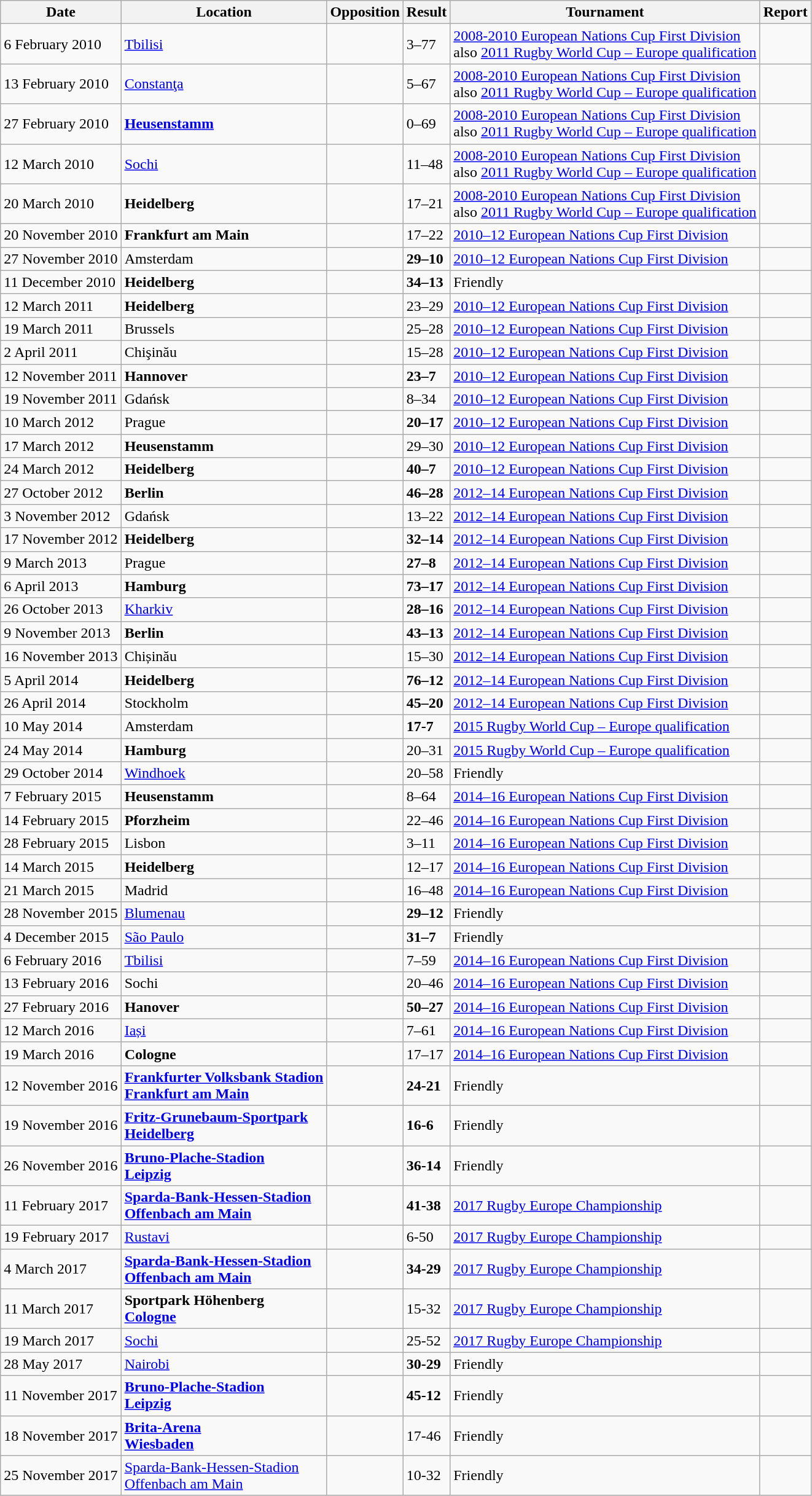<table class="wikitable">
<tr style="text-align:left;">
<th>Date</th>
<th>Location</th>
<th>Opposition</th>
<th>Result</th>
<th>Tournament</th>
<th>Report</th>
</tr>
<tr>
<td>6 February 2010</td>
<td><a href='#'>Tbilisi</a></td>
<td></td>
<td>3–77</td>
<td><a href='#'>2008-2010 European Nations Cup First Division</a> <br>also <a href='#'>2011 Rugby World Cup – Europe qualification</a></td>
<td>  </td>
</tr>
<tr>
<td>13 February 2010</td>
<td><a href='#'>Constanţa</a></td>
<td></td>
<td>5–67</td>
<td><a href='#'>2008-2010 European Nations Cup First Division</a> <br>also <a href='#'>2011 Rugby World Cup – Europe qualification</a></td>
<td>  </td>
</tr>
<tr>
<td>27 February 2010</td>
<td><strong><a href='#'>Heusenstamm</a></strong></td>
<td></td>
<td>0–69</td>
<td><a href='#'>2008-2010 European Nations Cup First Division</a> <br>also <a href='#'>2011 Rugby World Cup – Europe qualification</a></td>
<td>  </td>
</tr>
<tr>
<td>12 March 2010</td>
<td><a href='#'>Sochi</a></td>
<td></td>
<td>11–48</td>
<td><a href='#'>2008-2010 European Nations Cup First Division</a> <br>also <a href='#'>2011 Rugby World Cup – Europe qualification</a></td>
<td>  </td>
</tr>
<tr>
<td>20 March 2010</td>
<td><strong>Heidelberg</strong></td>
<td></td>
<td>17–21</td>
<td><a href='#'>2008-2010 European Nations Cup First Division</a> <br>also <a href='#'>2011 Rugby World Cup – Europe qualification</a></td>
<td></td>
</tr>
<tr>
<td>20 November 2010</td>
<td><strong>Frankfurt am Main</strong></td>
<td></td>
<td>17–22</td>
<td><a href='#'>2010–12 European Nations Cup First Division</a></td>
<td></td>
</tr>
<tr>
<td>27 November 2010</td>
<td>Amsterdam</td>
<td></td>
<td><strong>29–10</strong></td>
<td><a href='#'>2010–12 European Nations Cup First Division</a></td>
<td></td>
</tr>
<tr>
<td>11 December 2010</td>
<td><strong>Heidelberg</strong></td>
<td></td>
<td><strong>34–13</strong></td>
<td>Friendly</td>
<td></td>
</tr>
<tr>
<td>12 March 2011</td>
<td><strong>Heidelberg</strong></td>
<td></td>
<td>23–29</td>
<td><a href='#'>2010–12 European Nations Cup First Division</a></td>
<td></td>
</tr>
<tr>
<td>19 March 2011</td>
<td>Brussels</td>
<td></td>
<td>25–28</td>
<td><a href='#'>2010–12 European Nations Cup First Division</a></td>
<td></td>
</tr>
<tr>
<td>2 April 2011</td>
<td>Chişinău</td>
<td></td>
<td>15–28</td>
<td><a href='#'>2010–12 European Nations Cup First Division</a></td>
<td></td>
</tr>
<tr>
<td>12 November 2011</td>
<td><strong>Hannover</strong></td>
<td></td>
<td><strong>23–7</strong></td>
<td><a href='#'>2010–12 European Nations Cup First Division</a></td>
<td></td>
</tr>
<tr>
<td>19 November 2011</td>
<td>Gdańsk</td>
<td></td>
<td>8–34</td>
<td><a href='#'>2010–12 European Nations Cup First Division</a></td>
<td></td>
</tr>
<tr>
<td>10 March 2012</td>
<td>Prague</td>
<td></td>
<td><strong>20–17</strong></td>
<td><a href='#'>2010–12 European Nations Cup First Division</a></td>
<td></td>
</tr>
<tr>
<td>17 March 2012</td>
<td><strong>Heusenstamm</strong></td>
<td></td>
<td>29–30</td>
<td><a href='#'>2010–12 European Nations Cup First Division</a></td>
<td></td>
</tr>
<tr>
<td>24 March 2012</td>
<td><strong>Heidelberg</strong></td>
<td></td>
<td><strong>40–7</strong></td>
<td><a href='#'>2010–12 European Nations Cup First Division</a></td>
<td></td>
</tr>
<tr>
<td>27 October 2012</td>
<td><strong>Berlin</strong></td>
<td></td>
<td><strong>46–28</strong></td>
<td><a href='#'>2012–14 European Nations Cup First Division</a></td>
<td></td>
</tr>
<tr>
<td>3 November 2012</td>
<td>Gdańsk</td>
<td></td>
<td>13–22</td>
<td><a href='#'>2012–14 European Nations Cup First Division</a></td>
<td></td>
</tr>
<tr>
<td>17 November 2012</td>
<td><strong>Heidelberg</strong></td>
<td></td>
<td><strong>32–14</strong></td>
<td><a href='#'>2012–14 European Nations Cup First Division</a></td>
<td></td>
</tr>
<tr>
<td>9 March 2013</td>
<td>Prague</td>
<td></td>
<td><strong>27–8</strong></td>
<td><a href='#'>2012–14 European Nations Cup First Division</a></td>
<td></td>
</tr>
<tr>
<td>6 April 2013</td>
<td><strong>Hamburg</strong></td>
<td></td>
<td><strong>73–17</strong></td>
<td><a href='#'>2012–14 European Nations Cup First Division</a></td>
<td></td>
</tr>
<tr>
<td>26 October 2013</td>
<td><a href='#'>Kharkiv</a></td>
<td></td>
<td><strong>28–16</strong></td>
<td><a href='#'>2012–14 European Nations Cup First Division</a></td>
<td></td>
</tr>
<tr>
<td>9 November 2013</td>
<td><strong>Berlin</strong></td>
<td></td>
<td><strong>43–13</strong></td>
<td><a href='#'>2012–14 European Nations Cup First Division</a></td>
<td></td>
</tr>
<tr>
<td>16 November 2013</td>
<td>Chișinău</td>
<td></td>
<td>15–30</td>
<td><a href='#'>2012–14 European Nations Cup First Division</a></td>
<td></td>
</tr>
<tr>
<td>5 April 2014</td>
<td><strong>Heidelberg</strong></td>
<td></td>
<td><strong>76–12</strong></td>
<td><a href='#'>2012–14 European Nations Cup First Division</a></td>
<td></td>
</tr>
<tr>
<td>26 April 2014</td>
<td>Stockholm</td>
<td></td>
<td><strong>45–20</strong></td>
<td><a href='#'>2012–14 European Nations Cup First Division</a></td>
<td></td>
</tr>
<tr>
<td>10 May 2014</td>
<td>Amsterdam</td>
<td></td>
<td><strong>17-7</strong></td>
<td><a href='#'>2015 Rugby World Cup – Europe qualification</a></td>
<td></td>
</tr>
<tr>
<td>24 May 2014</td>
<td><strong>Hamburg</strong></td>
<td></td>
<td>20–31</td>
<td><a href='#'>2015 Rugby World Cup – Europe qualification</a></td>
<td></td>
</tr>
<tr>
<td>29 October 2014</td>
<td><a href='#'>Windhoek</a></td>
<td></td>
<td>20–58</td>
<td>Friendly</td>
<td></td>
</tr>
<tr>
<td>7 February 2015</td>
<td><strong>Heusenstamm</strong></td>
<td></td>
<td>8–64</td>
<td><a href='#'>2014–16 European Nations Cup First Division</a></td>
<td></td>
</tr>
<tr>
<td>14 February 2015</td>
<td><strong>Pforzheim</strong></td>
<td></td>
<td>22–46</td>
<td><a href='#'>2014–16 European Nations Cup First Division</a></td>
<td></td>
</tr>
<tr>
<td>28 February 2015</td>
<td>Lisbon</td>
<td></td>
<td>3–11</td>
<td><a href='#'>2014–16 European Nations Cup First Division</a></td>
<td></td>
</tr>
<tr>
<td>14 March 2015</td>
<td><strong>Heidelberg</strong></td>
<td></td>
<td>12–17</td>
<td><a href='#'>2014–16 European Nations Cup First Division</a></td>
<td></td>
</tr>
<tr>
<td>21 March 2015</td>
<td>Madrid</td>
<td></td>
<td>16–48</td>
<td><a href='#'>2014–16 European Nations Cup First Division</a></td>
<td></td>
</tr>
<tr>
<td>28 November 2015</td>
<td><a href='#'>Blumenau</a></td>
<td></td>
<td><strong>29–12</strong></td>
<td>Friendly</td>
<td></td>
</tr>
<tr>
<td>4 December 2015</td>
<td><a href='#'>São Paulo</a></td>
<td></td>
<td><strong>31–7</strong></td>
<td>Friendly</td>
<td></td>
</tr>
<tr>
<td>6 February 2016</td>
<td><a href='#'>Tbilisi</a></td>
<td></td>
<td>7–59</td>
<td><a href='#'>2014–16 European Nations Cup First Division</a></td>
<td></td>
</tr>
<tr>
<td>13 February 2016</td>
<td>Sochi</td>
<td></td>
<td>20–46</td>
<td><a href='#'>2014–16 European Nations Cup First Division</a></td>
<td></td>
</tr>
<tr>
<td>27 February 2016</td>
<td><strong>Hanover</strong></td>
<td></td>
<td><strong>50–27</strong></td>
<td><a href='#'>2014–16 European Nations Cup First Division</a></td>
<td></td>
</tr>
<tr>
<td>12 March 2016</td>
<td><a href='#'>Iași</a></td>
<td></td>
<td>7–61</td>
<td><a href='#'>2014–16 European Nations Cup First Division</a></td>
<td></td>
</tr>
<tr>
<td>19 March 2016</td>
<td><strong>Cologne</strong></td>
<td></td>
<td>17–17</td>
<td><a href='#'>2014–16 European Nations Cup First Division</a></td>
<td></td>
</tr>
<tr>
<td>12 November 2016</td>
<td><strong><a href='#'>Frankfurter Volksbank Stadion</a><br><a href='#'>Frankfurt am Main</a></strong></td>
<td></td>
<td><strong>24-21</strong></td>
<td>Friendly</td>
<td></td>
</tr>
<tr>
<td>19 November 2016</td>
<td><strong><a href='#'>Fritz-Grunebaum-Sportpark</a><br><a href='#'>Heidelberg</a></strong></td>
<td></td>
<td><strong>16-6</strong></td>
<td>Friendly</td>
<td></td>
</tr>
<tr>
<td>26 November 2016</td>
<td><strong><a href='#'>Bruno-Plache-Stadion</a><br><a href='#'>Leipzig</a></strong></td>
<td></td>
<td><strong>36-14</strong></td>
<td>Friendly</td>
<td></td>
</tr>
<tr>
<td>11 February 2017</td>
<td><strong><a href='#'>Sparda-Bank-Hessen-Stadion</a><br><a href='#'>Offenbach am Main</a></strong></td>
<td></td>
<td><strong>41-38</strong></td>
<td><a href='#'>2017 Rugby Europe Championship</a></td>
<td></td>
</tr>
<tr>
<td>19 February 2017</td>
<td><a href='#'>Rustavi</a></td>
<td></td>
<td>6-50</td>
<td><a href='#'>2017 Rugby Europe Championship</a></td>
<td></td>
</tr>
<tr>
<td>4 March 2017</td>
<td><strong><a href='#'>Sparda-Bank-Hessen-Stadion</a><br><a href='#'>Offenbach am Main</a></strong></td>
<td></td>
<td><strong>34-29</strong></td>
<td><a href='#'>2017 Rugby Europe Championship</a></td>
<td></td>
</tr>
<tr>
<td>11 March 2017</td>
<td><strong>Sportpark Höhenberg<br><a href='#'>Cologne</a></strong></td>
<td></td>
<td>15-32</td>
<td><a href='#'>2017 Rugby Europe Championship</a></td>
<td></td>
</tr>
<tr>
<td>19 March 2017</td>
<td><a href='#'>Sochi</a></td>
<td></td>
<td>25-52</td>
<td><a href='#'>2017 Rugby Europe Championship</a></td>
<td></td>
</tr>
<tr>
<td>28 May 2017</td>
<td><a href='#'>Nairobi</a></td>
<td></td>
<td><strong>30-29</strong></td>
<td>Friendly</td>
<td></td>
</tr>
<tr>
<td>11 November 2017</td>
<td><strong><a href='#'>Bruno-Plache-Stadion</a><br><a href='#'>Leipzig</a></strong></td>
<td></td>
<td><strong>45-12</strong></td>
<td>Friendly</td>
<td></td>
</tr>
<tr>
<td>18 November 2017</td>
<td><strong><a href='#'>Brita-Arena</a><br><a href='#'>Wiesbaden</a></strong></td>
<td></td>
<td>17-46</td>
<td>Friendly</td>
<td></td>
</tr>
<tr>
<td>25 November 2017</td>
<td><a href='#'>Sparda-Bank-Hessen-Stadion</a><br><a href='#'>Offenbach am Main</a></td>
<td></td>
<td>10-32</td>
<td>Friendly</td>
<td></td>
</tr>
</table>
